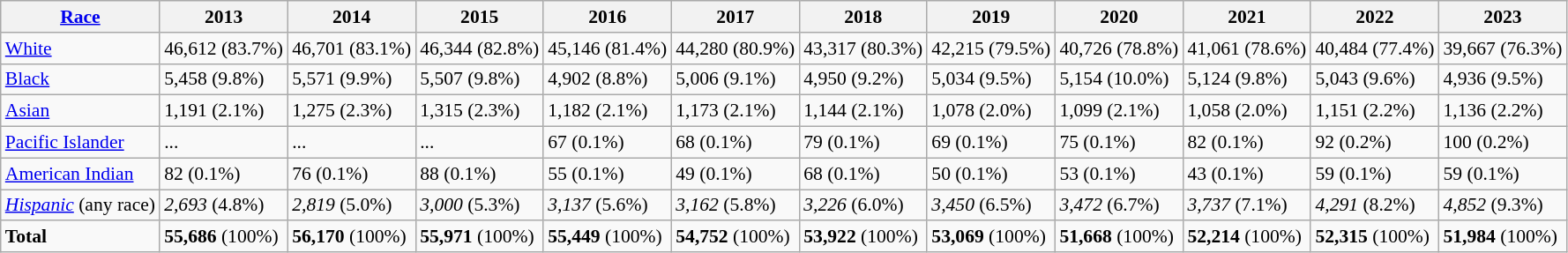<table class="wikitable" style="font-size: 90%;">
<tr>
<th><a href='#'>Race</a></th>
<th>2013</th>
<th>2014</th>
<th>2015</th>
<th>2016</th>
<th>2017</th>
<th>2018</th>
<th>2019</th>
<th>2020</th>
<th>2021</th>
<th>2022</th>
<th>2023</th>
</tr>
<tr>
<td><a href='#'>White</a></td>
<td>46,612 (83.7%)</td>
<td>46,701 (83.1%)</td>
<td>46,344 (82.8%)</td>
<td>45,146 (81.4%)</td>
<td>44,280 (80.9%)</td>
<td>43,317 (80.3%)</td>
<td>42,215 (79.5%)</td>
<td>40,726 (78.8%)</td>
<td>41,061 (78.6%)</td>
<td>40,484 (77.4%)</td>
<td>39,667 (76.3%)</td>
</tr>
<tr>
<td><a href='#'>Black</a></td>
<td>5,458 (9.8%)</td>
<td>5,571 (9.9%)</td>
<td>5,507 (9.8%)</td>
<td>4,902 (8.8%)</td>
<td>5,006 (9.1%)</td>
<td>4,950 (9.2%)</td>
<td>5,034 (9.5%)</td>
<td>5,154 (10.0%)</td>
<td>5,124 (9.8%)</td>
<td>5,043 (9.6%)</td>
<td>4,936 (9.5%)</td>
</tr>
<tr>
<td><a href='#'>Asian</a></td>
<td>1,191 (2.1%)</td>
<td>1,275 (2.3%)</td>
<td>1,315 (2.3%)</td>
<td>1,182 (2.1%)</td>
<td>1,173 (2.1%)</td>
<td>1,144 (2.1%)</td>
<td>1,078 (2.0%)</td>
<td>1,099 (2.1%)</td>
<td>1,058 (2.0%)</td>
<td>1,151 (2.2%)</td>
<td>1,136 (2.2%)</td>
</tr>
<tr>
<td><a href='#'>Pacific Islander</a></td>
<td>...</td>
<td>...</td>
<td>...</td>
<td>67 (0.1%)</td>
<td>68 (0.1%)</td>
<td>79 (0.1%)</td>
<td>69 (0.1%)</td>
<td>75 (0.1%)</td>
<td>82 (0.1%)</td>
<td>92 (0.2%)</td>
<td>100 (0.2%)</td>
</tr>
<tr>
<td><a href='#'>American Indian</a></td>
<td>82 (0.1%)</td>
<td>76 (0.1%)</td>
<td>88 (0.1%)</td>
<td>55 (0.1%)</td>
<td>49 (0.1%)</td>
<td>68 (0.1%)</td>
<td>50 (0.1%)</td>
<td>53 (0.1%)</td>
<td>43 (0.1%)</td>
<td>59 (0.1%)</td>
<td>59 (0.1%)</td>
</tr>
<tr>
<td><em><a href='#'>Hispanic</a></em> (any race)</td>
<td><em>2,693</em> (4.8%)</td>
<td><em>2,819</em> (5.0%)</td>
<td><em>3,000</em> (5.3%)</td>
<td><em>3,137</em> (5.6%)</td>
<td><em>3,162</em> (5.8%)</td>
<td><em>3,226</em> (6.0%)</td>
<td><em>3,450</em> (6.5%)</td>
<td><em>3,472</em> (6.7%)</td>
<td><em>3,737</em> (7.1%)</td>
<td><em>4,291</em> (8.2%)</td>
<td><em>4,852</em> (9.3%)</td>
</tr>
<tr>
<td><strong>Total</strong></td>
<td><strong>55,686</strong> (100%)</td>
<td><strong>56,170</strong> (100%)</td>
<td><strong>55,971</strong> (100%)</td>
<td><strong>55,449</strong> (100%)</td>
<td><strong>54,752</strong> (100%)</td>
<td><strong>53,922</strong> (100%)</td>
<td><strong>53,069</strong> (100%)</td>
<td><strong>51,668</strong> (100%)</td>
<td><strong>52,214</strong> (100%)</td>
<td><strong>52,315</strong> (100%)</td>
<td><strong>51,984</strong> (100%)</td>
</tr>
</table>
